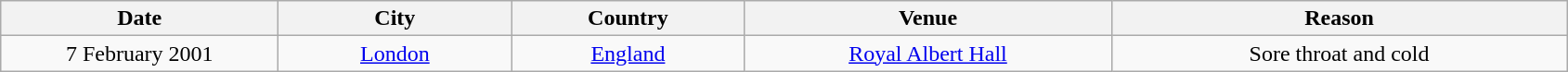<table class="wikitable" style="text-align:center;">
<tr>
<th scope="col" style="width:12em;">Date</th>
<th scope="col" style="width:10em;">City</th>
<th scope="col" style="width:10em;">Country</th>
<th scope="col" style="width:16em;">Venue</th>
<th scope="col" style="width:20em;">Reason</th>
</tr>
<tr>
<td>7 February 2001</td>
<td><a href='#'>London</a></td>
<td><a href='#'>England</a></td>
<td><a href='#'>Royal Albert Hall</a></td>
<td>Sore throat and cold</td>
</tr>
</table>
